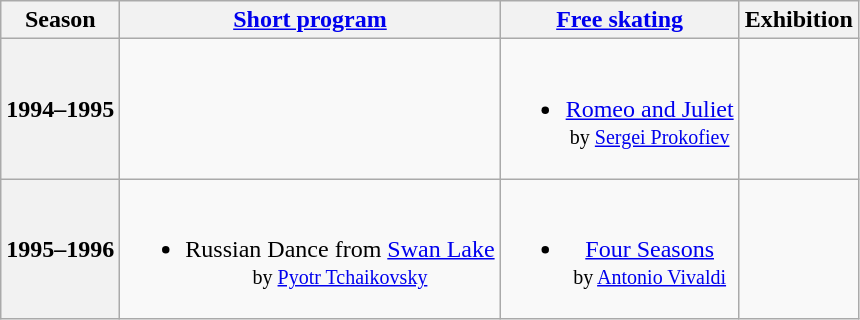<table class="wikitable" style="text-align:center">
<tr>
<th>Season</th>
<th><a href='#'>Short program</a></th>
<th><a href='#'>Free skating</a></th>
<th>Exhibition</th>
</tr>
<tr>
<th>1994–1995</th>
<td></td>
<td><br><ul><li><a href='#'>Romeo and Juliet</a> <br><small> by <a href='#'>Sergei Prokofiev</a> </small></li></ul></td>
<td></td>
</tr>
<tr>
<th>1995–1996</th>
<td><br><ul><li>Russian Dance from <a href='#'>Swan Lake</a> <br><small> by <a href='#'>Pyotr Tchaikovsky</a> </small></li></ul></td>
<td><br><ul><li><a href='#'>Four Seasons</a> <br><small> by <a href='#'>Antonio Vivaldi</a> </small></li></ul></td>
<td></td>
</tr>
</table>
